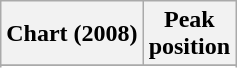<table class="wikitable plainrowheaders sortable" border="1">
<tr>
<th scope="col">Chart (2008)</th>
<th scope="col">Peak<br>position</th>
</tr>
<tr>
</tr>
<tr>
</tr>
<tr>
</tr>
<tr>
</tr>
</table>
